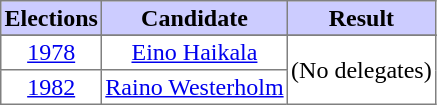<table class="toccolours" border=1 cellspacing=0 cellpadding=2 style="text-align:center; border-collapse:collapse;">
<tr style="background:#ccccff">
<th>Elections</th>
<th>Candidate</th>
<th>Result</th>
</tr>
<tr style="background:#ccccff">
</tr>
<tr>
<td><a href='#'>1978</a></td>
<td><a href='#'>Eino Haikala</a></td>
<td rowspan=2>(No delegates)</td>
</tr>
<tr>
<td><a href='#'>1982</a></td>
<td><a href='#'>Raino Westerholm</a></td>
</tr>
</table>
